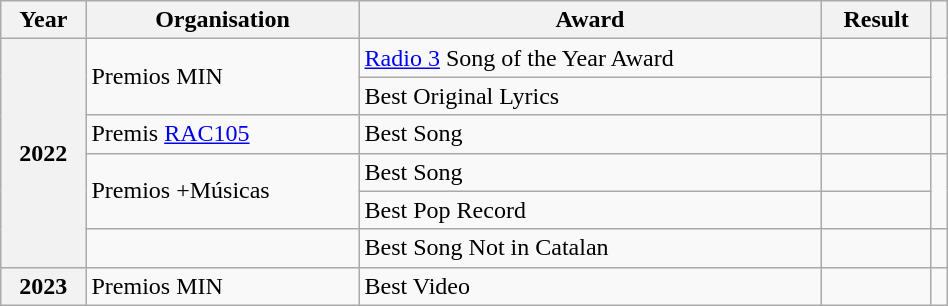<table class="wikitable sortable plainrowheaders" style="width: 50%;">
<tr>
<th scope="col">Year</th>
<th scope="col">Organisation</th>
<th scope="col">Award</th>
<th scope="col">Result</th>
<th scope="col" class="unsortable"></th>
</tr>
<tr>
<th rowspan="6" scope="row">2022</th>
<td rowspan="2">Premios MIN</td>
<td><a href='#'>Radio 3</a> Song of the Year Award</td>
<td></td>
<td rowspan="2" style="text-align:center;"></td>
</tr>
<tr>
<td>Best Original Lyrics</td>
<td></td>
</tr>
<tr>
<td>Premis <a href='#'>RAC105</a></td>
<td>Best Song</td>
<td></td>
<td style="text-align:center;"></td>
</tr>
<tr>
<td rowspan="2">Premios +Músicas</td>
<td>Best Song</td>
<td></td>
<td rowspan="2" style="text-align:center;"></td>
</tr>
<tr>
<td>Best Pop Record</td>
<td></td>
</tr>
<tr>
<td></td>
<td>Best Song Not in Catalan</td>
<td></td>
<td style="text-align:center;"></td>
</tr>
<tr>
<th scope="row">2023</th>
<td>Premios MIN</td>
<td>Best Video</td>
<td></td>
<td style="text-align:center;"></td>
</tr>
</table>
